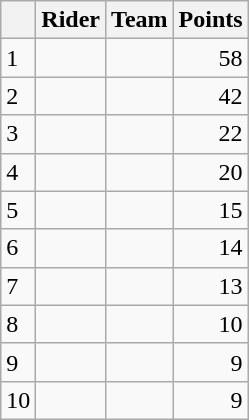<table class="wikitable">
<tr>
<th></th>
<th>Rider</th>
<th>Team</th>
<th>Points</th>
</tr>
<tr>
<td>1</td>
<td> </td>
<td></td>
<td style="text-align:right;">58</td>
</tr>
<tr>
<td>2</td>
<td></td>
<td></td>
<td style="text-align:right;">42</td>
</tr>
<tr>
<td>3</td>
<td></td>
<td></td>
<td style="text-align:right;">22</td>
</tr>
<tr>
<td>4</td>
<td></td>
<td></td>
<td style="text-align:right;">20</td>
</tr>
<tr>
<td>5</td>
<td></td>
<td></td>
<td style="text-align:right;">15</td>
</tr>
<tr>
<td>6</td>
<td></td>
<td></td>
<td style="text-align:right;">14</td>
</tr>
<tr>
<td>7</td>
<td></td>
<td></td>
<td style="text-align:right;">13</td>
</tr>
<tr>
<td>8</td>
<td> </td>
<td></td>
<td style="text-align:right;">10</td>
</tr>
<tr>
<td>9</td>
<td></td>
<td></td>
<td style="text-align:right;">9</td>
</tr>
<tr>
<td>10</td>
<td></td>
<td></td>
<td style="text-align:right;">9</td>
</tr>
</table>
